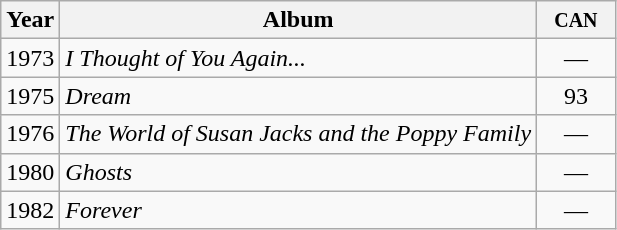<table class="wikitable">
<tr>
<th>Year</th>
<th>Album</th>
<th width="45"><small>CAN</small></th>
</tr>
<tr>
<td>1973</td>
<td><em>I Thought of You Again...</em></td>
<td align="center">—</td>
</tr>
<tr>
<td>1975</td>
<td><em>Dream</em></td>
<td align="center">93</td>
</tr>
<tr>
<td>1976</td>
<td><em>The World of Susan Jacks and the Poppy Family</em></td>
<td align="center">—</td>
</tr>
<tr>
<td>1980</td>
<td><em>Ghosts</em></td>
<td align="center">—</td>
</tr>
<tr>
<td>1982</td>
<td><em>Forever</em></td>
<td align="center">—</td>
</tr>
</table>
